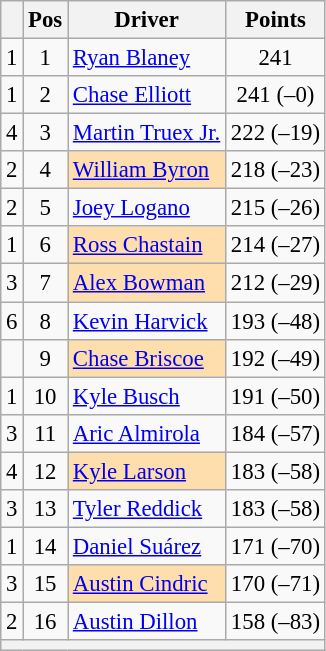<table class="wikitable" style="font-size: 95%">
<tr>
<th></th>
<th>Pos</th>
<th>Driver</th>
<th>Points</th>
</tr>
<tr>
<td align="left"> 1</td>
<td style="text-align:center;">1</td>
<td><a href='#'>Ryan Blaney</a></td>
<td style="text-align:center;">241</td>
</tr>
<tr>
<td align="left"> 1</td>
<td style="text-align:center;">2</td>
<td><a href='#'>Chase Elliott</a></td>
<td style="text-align:center;">241 (–0)</td>
</tr>
<tr>
<td align="left"> 4</td>
<td style="text-align:center;">3</td>
<td><a href='#'>Martin Truex Jr.</a></td>
<td style="text-align:center;">222 (–19)</td>
</tr>
<tr>
<td align="left"> 2</td>
<td style="text-align:center;">4</td>
<td style="background:#FFDEAD;"><a href='#'>William Byron</a></td>
<td style="text-align:center;">218 (–23)</td>
</tr>
<tr>
<td align="left"> 2</td>
<td style="text-align:center;">5</td>
<td><a href='#'>Joey Logano</a></td>
<td style="text-align:center;">215 (–26)</td>
</tr>
<tr>
<td align="left"> 1</td>
<td style="text-align:center;">6</td>
<td style="background:#FFDEAD;"><a href='#'>Ross Chastain</a></td>
<td style="text-align:center;">214 (–27)</td>
</tr>
<tr>
<td align="left"> 3</td>
<td style="text-align:center;">7</td>
<td style="background:#FFDEAD;"><a href='#'>Alex Bowman</a></td>
<td style="text-align:center;">212 (–29)</td>
</tr>
<tr>
<td align="left"> 6</td>
<td style="text-align:center;">8</td>
<td><a href='#'>Kevin Harvick</a></td>
<td style="text-align:center;">193 (–48)</td>
</tr>
<tr>
<td align="left"></td>
<td style="text-align:center;">9</td>
<td style="background:#FFDEAD;"><a href='#'>Chase Briscoe</a></td>
<td style="text-align:center;">192 (–49)</td>
</tr>
<tr>
<td align="left"> 1</td>
<td style="text-align:center;">10</td>
<td><a href='#'>Kyle Busch</a></td>
<td style="text-align:center;">191 (–50)</td>
</tr>
<tr>
<td align="left"> 3</td>
<td style="text-align:center;">11</td>
<td><a href='#'>Aric Almirola</a></td>
<td style="text-align:center;">184 (–57)</td>
</tr>
<tr>
<td align="left"> 4</td>
<td style="text-align:center;">12</td>
<td style="background:#FFDEAD;"><a href='#'>Kyle Larson</a></td>
<td style="text-align:center;">183 (–58)</td>
</tr>
<tr>
<td align="left"> 3</td>
<td style="text-align:center;">13</td>
<td><a href='#'>Tyler Reddick</a></td>
<td style="text-align:center;">183 (–58)</td>
</tr>
<tr>
<td align="left"> 1</td>
<td style="text-align:center;">14</td>
<td><a href='#'>Daniel Suárez</a></td>
<td style="text-align:center;">171 (–70)</td>
</tr>
<tr>
<td align="left"> 3</td>
<td style="text-align:center;">15</td>
<td style="background:#FFDEAD;"><a href='#'>Austin Cindric</a></td>
<td style="text-align:center;">170 (–71)</td>
</tr>
<tr>
<td align="left"> 2</td>
<td style="text-align:center;">16</td>
<td><a href='#'>Austin Dillon</a></td>
<td style="text-align:center;">158 (–83)</td>
</tr>
<tr class="sortbottom">
<th colspan="9"></th>
</tr>
</table>
